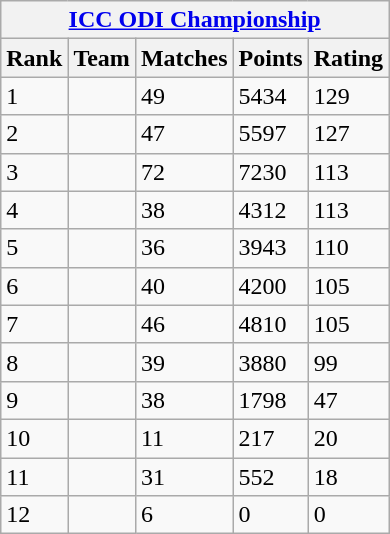<table class="wikitable">
<tr>
<th colspan="5"><a href='#'>ICC ODI Championship</a> </th>
</tr>
<tr>
<th>Rank</th>
<th>Team</th>
<th>Matches</th>
<th>Points</th>
<th>Rating</th>
</tr>
<tr>
<td>1</td>
<td align="left"></td>
<td>49</td>
<td>5434</td>
<td>129</td>
</tr>
<tr>
<td>2</td>
<td align="left"></td>
<td>47</td>
<td>5597</td>
<td>127</td>
</tr>
<tr>
<td>3</td>
<td align="left"></td>
<td>72</td>
<td>7230</td>
<td>113</td>
</tr>
<tr>
<td>4</td>
<td align="left"></td>
<td>38</td>
<td>4312</td>
<td>113</td>
</tr>
<tr>
<td>5</td>
<td align="left"></td>
<td>36</td>
<td>3943</td>
<td>110</td>
</tr>
<tr>
<td>6</td>
<td align="left"></td>
<td>40</td>
<td>4200</td>
<td>105</td>
</tr>
<tr>
<td>7</td>
<td align="left"></td>
<td>46</td>
<td>4810</td>
<td>105</td>
</tr>
<tr>
<td>8</td>
<td align="left"></td>
<td>39</td>
<td>3880</td>
<td>99</td>
</tr>
<tr>
<td>9</td>
<td align="left"></td>
<td>38</td>
<td>1798</td>
<td>47</td>
</tr>
<tr>
<td>10</td>
<td align="left"></td>
<td>11</td>
<td>217</td>
<td>20</td>
</tr>
<tr>
<td>11</td>
<td align="left"></td>
<td>31</td>
<td>552</td>
<td>18</td>
</tr>
<tr>
<td>12</td>
<td align="left"></td>
<td>6</td>
<td>0</td>
<td>0</td>
</tr>
</table>
